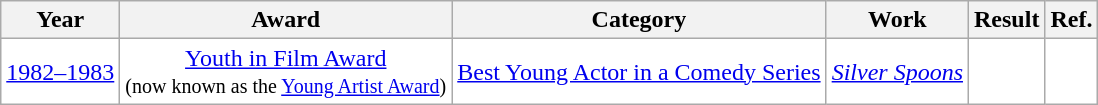<table class="wikitable" rowspan=5; style="text-align: center; background:#ffffff;">
<tr>
<th>Year</th>
<th>Award</th>
<th>Category</th>
<th>Work</th>
<th>Result</th>
<th>Ref.</th>
</tr>
<tr>
<td><a href='#'>1982–1983</a></td>
<td align=center><a href='#'>Youth in Film Award</a><br><small>(now known as the <a href='#'>Young Artist Award</a>)</small></td>
<td align=center><a href='#'>Best Young Actor in a Comedy Series</a></td>
<td align=center><em><a href='#'>Silver Spoons</a></em></td>
<td></td>
<td align=center></td>
</tr>
</table>
